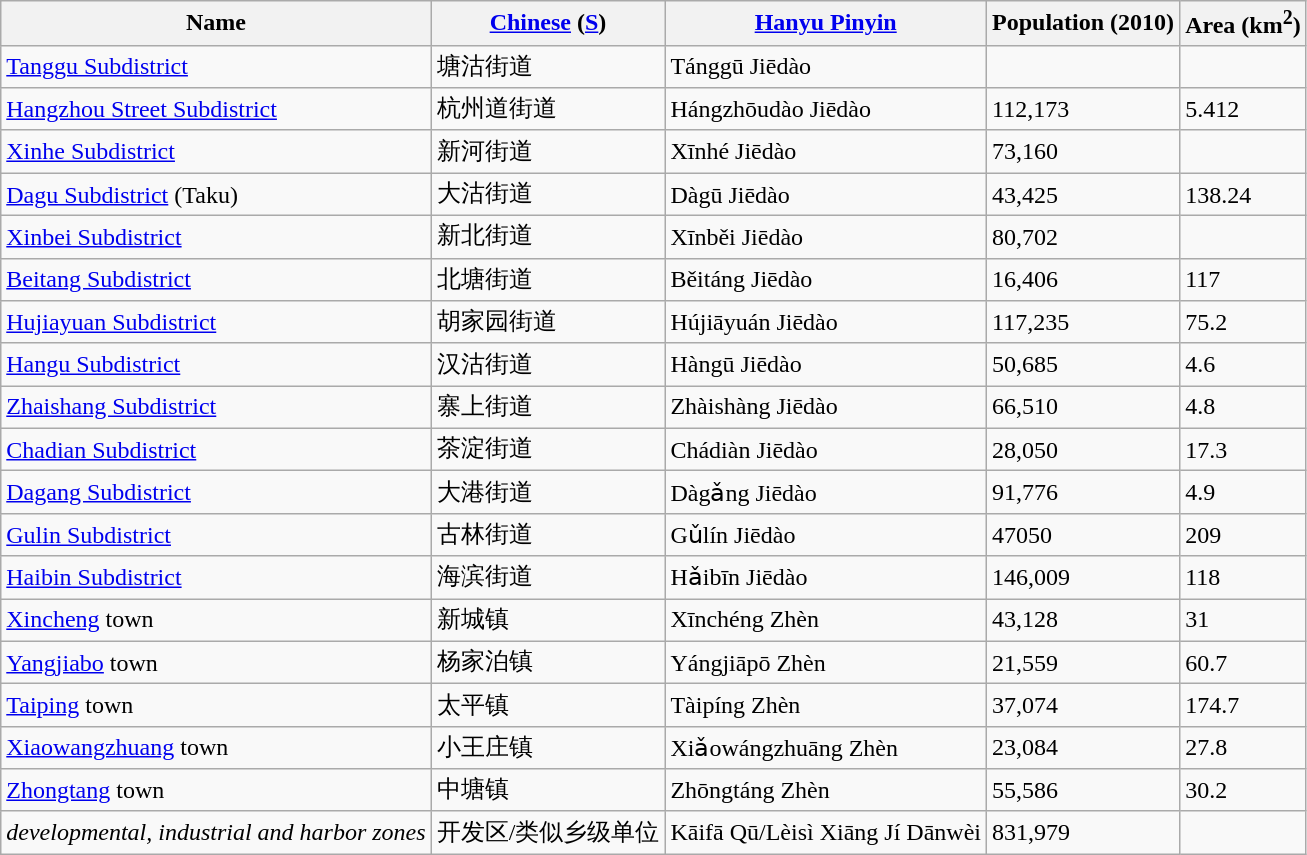<table class="wikitable">
<tr>
<th>Name</th>
<th><a href='#'>Chinese</a> (<a href='#'>S</a>)</th>
<th><a href='#'>Hanyu Pinyin</a></th>
<th>Population (2010)</th>
<th>Area (km<sup>2</sup>)</th>
</tr>
<tr>
<td><a href='#'>Tanggu Subdistrict</a></td>
<td>塘沽街道</td>
<td>Tánggū Jiēdào</td>
<td></td>
<td></td>
</tr>
<tr>
<td><a href='#'>Hangzhou Street Subdistrict</a></td>
<td>杭州道街道</td>
<td>Hángzhōudào Jiēdào</td>
<td>112,173</td>
<td>5.412</td>
</tr>
<tr>
<td><a href='#'>Xinhe Subdistrict</a></td>
<td>新河街道</td>
<td>Xīnhé Jiēdào</td>
<td>73,160</td>
<td></td>
</tr>
<tr>
<td><a href='#'>Dagu Subdistrict</a> (Taku)</td>
<td>大沽街道</td>
<td>Dàgū Jiēdào</td>
<td>43,425</td>
<td>138.24</td>
</tr>
<tr>
<td><a href='#'>Xinbei Subdistrict</a></td>
<td>新北街道</td>
<td>Xīnběi Jiēdào</td>
<td>80,702</td>
<td></td>
</tr>
<tr>
<td><a href='#'>Beitang Subdistrict</a></td>
<td>北塘街道</td>
<td>Běitáng Jiēdào</td>
<td>16,406</td>
<td>117</td>
</tr>
<tr>
<td><a href='#'>Hujiayuan Subdistrict</a></td>
<td>胡家园街道</td>
<td>Hújiāyuán Jiēdào</td>
<td>117,235</td>
<td>75.2</td>
</tr>
<tr>
<td><a href='#'>Hangu Subdistrict</a></td>
<td>汉沽街道</td>
<td>Hàngū Jiēdào</td>
<td>50,685</td>
<td>4.6</td>
</tr>
<tr>
<td><a href='#'>Zhaishang Subdistrict</a></td>
<td>寨上街道</td>
<td>Zhàishàng Jiēdào</td>
<td>66,510</td>
<td>4.8</td>
</tr>
<tr>
<td><a href='#'>Chadian Subdistrict</a></td>
<td>茶淀街道</td>
<td>Chádiàn Jiēdào</td>
<td>28,050</td>
<td>17.3</td>
</tr>
<tr>
<td><a href='#'>Dagang Subdistrict</a></td>
<td>大港街道</td>
<td>Dàgǎng Jiēdào</td>
<td>91,776</td>
<td>4.9</td>
</tr>
<tr>
<td><a href='#'>Gulin Subdistrict</a></td>
<td>古林街道</td>
<td>Gǔlín Jiēdào</td>
<td>47050</td>
<td>209</td>
</tr>
<tr>
<td><a href='#'>Haibin Subdistrict</a></td>
<td>海滨街道</td>
<td>Hǎibīn Jiēdào</td>
<td>146,009</td>
<td>118</td>
</tr>
<tr>
<td><a href='#'>Xincheng</a> town</td>
<td>新城镇</td>
<td>Xīnchéng Zhèn</td>
<td>43,128</td>
<td>31</td>
</tr>
<tr>
<td><a href='#'>Yangjiabo</a> town</td>
<td>杨家泊镇</td>
<td>Yángjiāpō Zhèn</td>
<td>21,559</td>
<td>60.7</td>
</tr>
<tr>
<td><a href='#'>Taiping</a> town</td>
<td>太平镇</td>
<td>Tàipíng Zhèn</td>
<td>37,074</td>
<td>174.7</td>
</tr>
<tr>
<td><a href='#'>Xiaowangzhuang</a> town</td>
<td>小王庄镇</td>
<td>Xiǎowángzhuāng Zhèn</td>
<td>23,084</td>
<td>27.8</td>
</tr>
<tr>
<td><a href='#'>Zhongtang</a> town</td>
<td>中塘镇</td>
<td>Zhōngtáng Zhèn</td>
<td>55,586</td>
<td>30.2</td>
</tr>
<tr>
<td><em>developmental, industrial and harbor zones</em></td>
<td>开发区/类似乡级单位</td>
<td>Kāifā Qū/Lèisì Xiāng Jí Dānwèi</td>
<td>831,979</td>
<td></td>
</tr>
</table>
